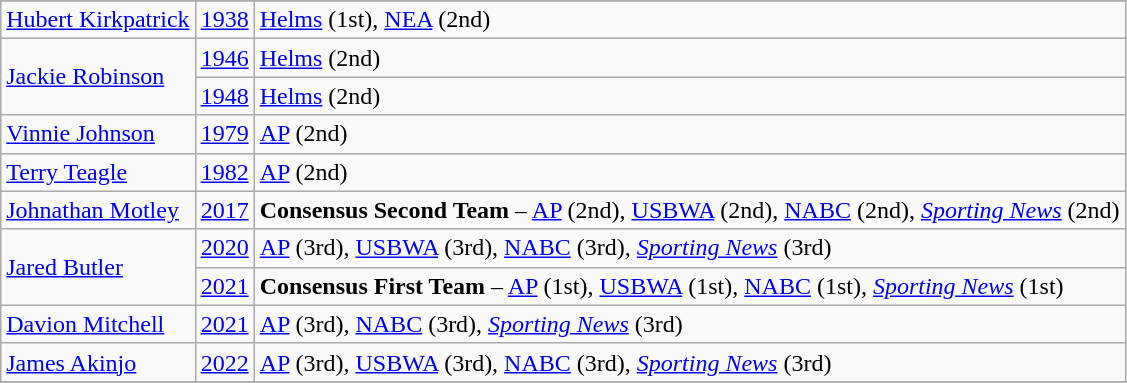<table class="wikitable">
<tr>
</tr>
<tr>
<td><a href='#'>Hubert Kirkpatrick</a></td>
<td><a href='#'>1938</a></td>
<td><a href='#'>Helms</a> (1st), <a href='#'>NEA</a> (2nd)</td>
</tr>
<tr>
<td rowspan=2><a href='#'>Jackie Robinson</a></td>
<td><a href='#'>1946</a></td>
<td><a href='#'>Helms</a> (2nd)</td>
</tr>
<tr>
<td><a href='#'>1948</a></td>
<td><a href='#'>Helms</a> (2nd)</td>
</tr>
<tr>
<td><a href='#'>Vinnie Johnson</a></td>
<td><a href='#'>1979</a></td>
<td><a href='#'>AP</a> (2nd)</td>
</tr>
<tr>
<td><a href='#'>Terry Teagle</a></td>
<td><a href='#'>1982</a></td>
<td><a href='#'>AP</a> (2nd)</td>
</tr>
<tr>
<td><a href='#'>Johnathan Motley</a></td>
<td><a href='#'>2017</a></td>
<td><strong>Consensus Second Team</strong> – <a href='#'>AP</a> (2nd), <a href='#'>USBWA</a> (2nd), <a href='#'>NABC</a> (2nd), <em><a href='#'>Sporting News</a></em> (2nd)</td>
</tr>
<tr>
<td rowspan=2><a href='#'>Jared Butler</a></td>
<td><a href='#'>2020</a></td>
<td><a href='#'>AP</a> (3rd), <a href='#'>USBWA</a> (3rd), <a href='#'>NABC</a> (3rd), <em><a href='#'>Sporting News</a></em> (3rd)</td>
</tr>
<tr>
<td><a href='#'>2021</a></td>
<td><strong>Consensus First Team</strong> – <a href='#'>AP</a> (1st), <a href='#'>USBWA</a> (1st), <a href='#'>NABC</a> (1st), <em><a href='#'>Sporting News</a></em> (1st)</td>
</tr>
<tr>
<td><a href='#'>Davion Mitchell</a></td>
<td><a href='#'>2021</a></td>
<td><a href='#'>AP</a> (3rd), <a href='#'>NABC</a> (3rd), <em><a href='#'>Sporting News</a></em> (3rd)</td>
</tr>
<tr>
<td><a href='#'>James Akinjo</a></td>
<td><a href='#'>2022</a></td>
<td><a href='#'>AP</a> (3rd), <a href='#'>USBWA</a> (3rd), <a href='#'>NABC</a> (3rd), <em><a href='#'>Sporting News</a></em> (3rd)</td>
</tr>
<tr>
</tr>
</table>
